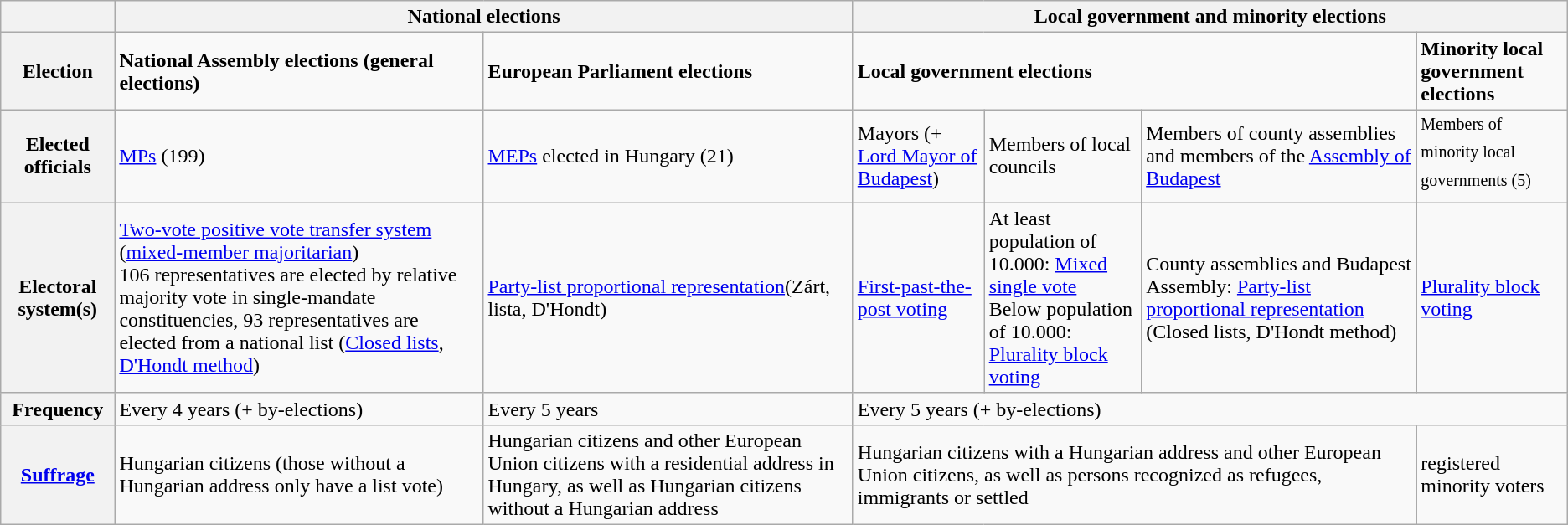<table class="wikitable">
<tr>
<th></th>
<th colspan="2">National elections</th>
<th colspan="4">Local government and minority elections</th>
</tr>
<tr>
<th>Election</th>
<td><strong>National Assembly elections (general elections)</strong></td>
<td><strong>European Parliament elections</strong></td>
<td colspan="3"><strong>Local government elections</strong></td>
<td><strong>Minority local government elections</strong></td>
</tr>
<tr>
<th>Elected officials</th>
<td><a href='#'>MPs</a> (199)</td>
<td><a href='#'>MEPs</a> elected in Hungary (21)</td>
<td>Mayors (+ <a href='#'>Lord Mayor of Budapest</a>)</td>
<td>Members of local councils</td>
<td>Members of county assemblies and members of the <a href='#'>Assembly of Budapest</a></td>
<td><sup>Members of minority local governments (5)</sup></td>
</tr>
<tr>
<th>Electoral system(s)</th>
<td><a href='#'>Two-vote positive vote transfer system</a> (<a href='#'>mixed-member majoritarian</a>)<br>106 representatives are elected by relative majority vote in single-mandate constituencies, 93 representatives are elected from a national list (<a href='#'>Closed lists</a>, <a href='#'>D'Hondt method</a>)</td>
<td><a href='#'>Party-list proportional representation</a>(Zárt, lista, D'Hondt)</td>
<td><a href='#'>First-past-the-post voting</a></td>
<td>At least population of 10.000: <a href='#'>Mixed single vote</a><br>Below population of 10.000: <a href='#'>Plurality block voting</a></td>
<td>County assemblies and Budapest Assembly: <a href='#'>Party-list proportional representation</a> (Closed lists,  D'Hondt method)</td>
<td><a href='#'>Plurality block voting</a></td>
</tr>
<tr>
<th>Frequency</th>
<td>Every 4 years (+ by-elections)</td>
<td>Every 5 years</td>
<td colspan="4">Every 5 years (+ by-elections)</td>
</tr>
<tr>
<th><a href='#'>Suffrage</a></th>
<td>Hungarian citizens (those without a Hungarian address only have a list vote)</td>
<td>Hungarian citizens and other European Union citizens with a residential address in Hungary, as well as Hungarian citizens without a Hungarian address</td>
<td colspan="3">Hungarian citizens with a Hungarian address and other European Union citizens, as well as persons recognized as refugees, immigrants or settled</td>
<td>registered minority voters</td>
</tr>
</table>
